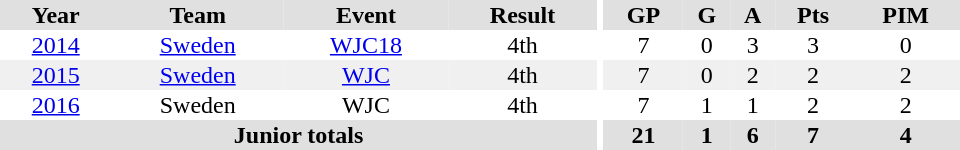<table border="0" cellpadding="1" cellspacing="0" ID="Table3" style="text-align:center; width:40em">
<tr ALIGN="center" bgcolor="#e0e0e0">
<th>Year</th>
<th>Team</th>
<th>Event</th>
<th>Result</th>
<th rowspan="99" bgcolor="#ffffff"></th>
<th>GP</th>
<th>G</th>
<th>A</th>
<th>Pts</th>
<th>PIM</th>
</tr>
<tr>
<td><a href='#'>2014</a></td>
<td><a href='#'>Sweden</a></td>
<td><a href='#'>WJC18</a></td>
<td>4th</td>
<td>7</td>
<td>0</td>
<td>3</td>
<td>3</td>
<td>0</td>
</tr>
<tr bgcolor="#f0f0f0">
<td><a href='#'>2015</a></td>
<td><a href='#'>Sweden</a></td>
<td><a href='#'>WJC</a></td>
<td>4th</td>
<td>7</td>
<td>0</td>
<td>2</td>
<td>2</td>
<td>2</td>
</tr>
<tr>
<td><a href='#'>2016</a></td>
<td>Sweden</td>
<td>WJC</td>
<td>4th</td>
<td>7</td>
<td>1</td>
<td>1</td>
<td>2</td>
<td>2</td>
</tr>
<tr bgcolor="#e0e0e0">
<th colspan=4>Junior totals</th>
<th>21</th>
<th>1</th>
<th>6</th>
<th>7</th>
<th>4</th>
</tr>
</table>
